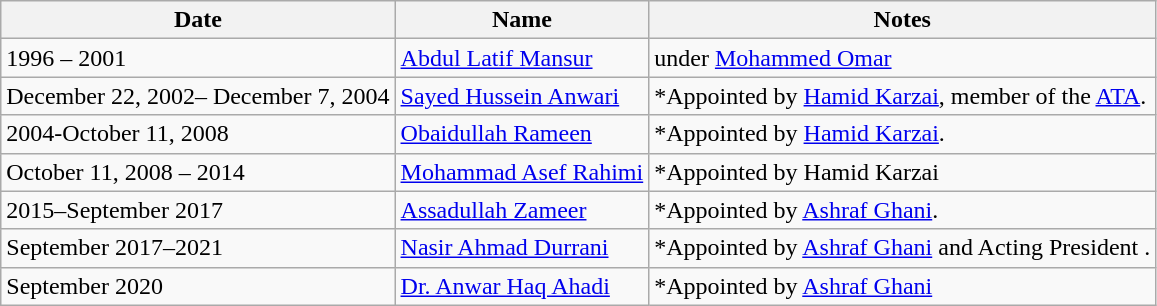<table class="wikitable">
<tr>
<th>Date</th>
<th>Name</th>
<th>Notes</th>
</tr>
<tr>
<td>1996 – 2001</td>
<td><a href='#'>Abdul Latif Mansur</a></td>
<td>under <a href='#'>Mohammed Omar</a></td>
</tr>
<tr>
<td>December 22, 2002– December 7, 2004</td>
<td><a href='#'>Sayed Hussein Anwari</a></td>
<td>*Appointed by <a href='#'>Hamid Karzai</a>, member of the <a href='#'>ATA</a>.</td>
</tr>
<tr>
<td>2004-October 11, 2008</td>
<td><a href='#'>Obaidullah Rameen</a></td>
<td>*Appointed by <a href='#'>Hamid Karzai</a>.</td>
</tr>
<tr>
<td>October 11, 2008 – 2014</td>
<td><a href='#'>Mohammad Asef Rahimi</a></td>
<td>*Appointed by Hamid Karzai</td>
</tr>
<tr>
<td>2015–September 2017</td>
<td><a href='#'>Assadullah Zameer</a></td>
<td>*Appointed by <a href='#'>Ashraf Ghani</a>.</td>
</tr>
<tr>
<td>September 2017–2021</td>
<td><a href='#'>Nasir Ahmad Durrani</a></td>
<td>*Appointed by <a href='#'>Ashraf Ghani</a> and Acting President .</td>
</tr>
<tr>
<td>September 2020</td>
<td><a href='#'>Dr. Anwar Haq Ahadi</a></td>
<td>*Appointed by <a href='#'>Ashraf Ghani</a></td>
</tr>
</table>
